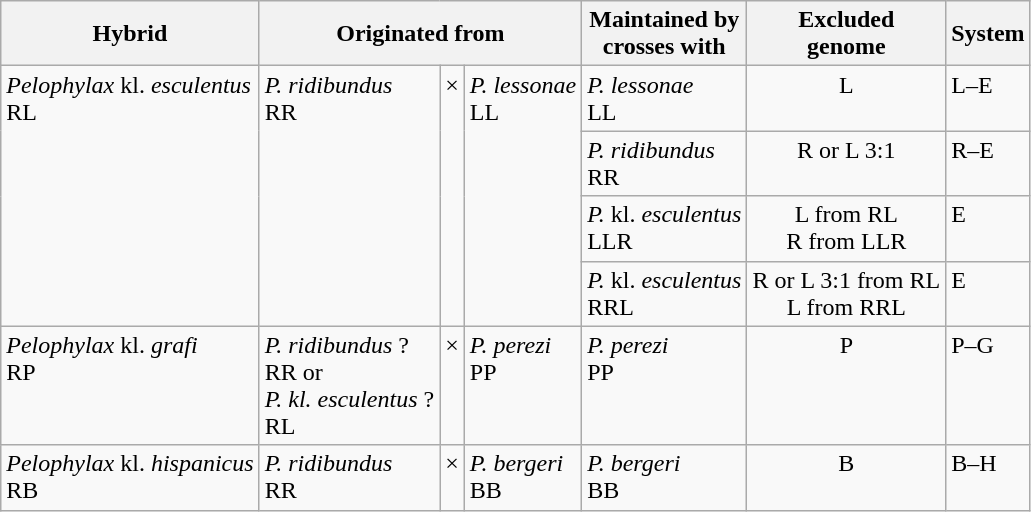<table class="wikitable">
<tr>
<th>Hybrid</th>
<th colspan=3>Originated from</th>
<th>Maintained by<br>crosses with</th>
<th>Excluded<br>genome</th>
<th>System</th>
</tr>
<tr | valign="baseline">
<td rowspan=4><em>Pelophylax</em> kl. <em>esculentus</em><br>RL</td>
<td rowspan=4><em>P. ridibundus</em><br>RR</td>
<td rowspan=4>×</td>
<td rowspan=4><em>P. lessonae</em><br>LL</td>
<td><em>P. lessonae</em><br>LL</td>
<td style="text-align: center;">L</td>
<td>L–E</td>
</tr>
<tr | valign="baseline">
<td><em>P. ridibundus</em><br>RR</td>
<td style="text-align: center;">R or L 3:1</td>
<td>R–E</td>
</tr>
<tr | valign="baseline">
<td><em>P.</em> kl. <em>esculentus</em><br>LLR</td>
<td style="text-align: center;">L from RL<br>R from LLR</td>
<td>E</td>
</tr>
<tr | valign="baseline">
<td><em>P.</em> kl. <em>esculentus</em><br>RRL</td>
<td style="text-align: center;">R or L 3:1 from RL<br>L from RRL</td>
<td>E</td>
</tr>
<tr | valign="baseline">
<td><em>Pelophylax</em> kl. <em>grafi</em><br>RP</td>
<td><em>P. ridibundus</em> ?<br>RR or<br><em>P. kl. esculentus</em> ?<br>RL</td>
<td>×</td>
<td><em> P. perezi</em><br>PP</td>
<td><em>P. perezi</em><br>PP</td>
<td style="text-align: center;">P</td>
<td>P–G</td>
</tr>
<tr | valign="baseline">
<td><em>Pelophylax</em> kl. <em>hispanicus</em><br>RB</td>
<td><em>P. ridibundus</em><br>RR</td>
<td>×</td>
<td><em>P. bergeri</em><br>BB</td>
<td><em>P. bergeri</em><br>BB</td>
<td style="text-align: center;">B</td>
<td>B–H</td>
</tr>
</table>
